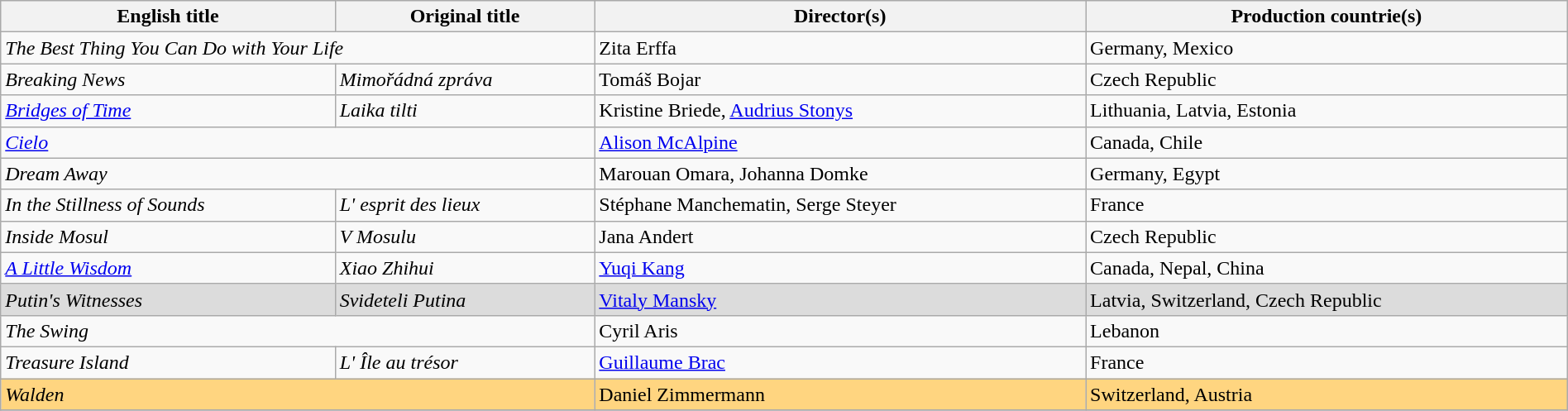<table class="sortable wikitable" style="width:100%; margin-bottom:4px" cellpadding="5">
<tr>
<th scope="col">English title</th>
<th scope="col">Original title</th>
<th scope="col">Director(s)</th>
<th scope="col">Production countrie(s)</th>
</tr>
<tr>
<td colspan="2"><em>The Best Thing You Can Do with Your Life</em></td>
<td>Zita Erffa</td>
<td>Germany, Mexico</td>
</tr>
<tr>
<td><em>Breaking News</em></td>
<td><em>Mimořádná zpráva</em></td>
<td>Tomáš Bojar</td>
<td>Czech Republic</td>
</tr>
<tr>
<td><em><a href='#'>Bridges of Time</a></em></td>
<td><em>Laika tilti</em></td>
<td>Kristine Briede, <a href='#'>Audrius Stonys</a></td>
<td>Lithuania, Latvia, Estonia</td>
</tr>
<tr>
<td colspan="2"><em><a href='#'>Cielo</a></em></td>
<td><a href='#'>Alison McAlpine</a></td>
<td>Canada, Chile</td>
</tr>
<tr>
<td colspan="2"><em>Dream Away</em></td>
<td>Marouan Omara, Johanna Domke</td>
<td>Germany, Egypt</td>
</tr>
<tr>
<td><em>In the Stillness of Sounds</em></td>
<td><em>L' esprit des lieux</em></td>
<td>Stéphane Manchematin, Serge Steyer</td>
<td>France</td>
</tr>
<tr>
<td><em>Inside Mosul</em></td>
<td><em>V Mosulu</em></td>
<td>Jana Andert</td>
<td>Czech Republic</td>
</tr>
<tr>
<td><em><a href='#'>A Little Wisdom</a></em></td>
<td><em>Xiao Zhihui</em></td>
<td><a href='#'>Yuqi Kang</a></td>
<td>Canada, Nepal, China</td>
</tr>
<tr bgcolor="#DCDCDC">
<td><em>Putin's Witnesses</em> </td>
<td><em>Svideteli Putina</em></td>
<td><a href='#'>Vitaly Mansky</a></td>
<td>Latvia, Switzerland, Czech Republic</td>
</tr>
<tr>
<td colspan="2"><em>The Swing</em></td>
<td>Cyril Aris</td>
<td>Lebanon</td>
</tr>
<tr>
<td><em>Treasure Island</em></td>
<td><em>L' Île au trésor</em></td>
<td><a href='#'>Guillaume Brac</a></td>
<td>France</td>
</tr>
<tr bgcolor="#FFD580">
<td colspan="2"><em>Walden</em> </td>
<td>Daniel Zimmermann</td>
<td>Switzerland, Austria</td>
</tr>
<tr>
</tr>
</table>
